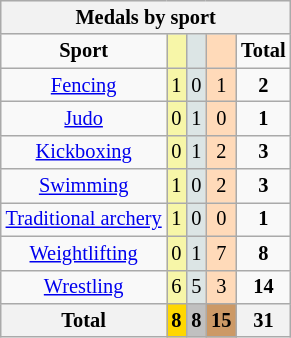<table class="wikitable" style="font-size:85%">
<tr style="background:#efefef;">
<th colspan=7>Medals by sport</th>
</tr>
<tr align=center>
<td><strong>Sport</strong></td>
<td bgcolor=#f7f6a8></td>
<td bgcolor=#dce5e5></td>
<td bgcolor=#ffdab9></td>
<td><strong>Total</strong></td>
</tr>
<tr align=center>
<td><a href='#'>Fencing</a></td>
<td style="background:#F7F6A8;">1</td>
<td style="background:#DCE5E5;">0</td>
<td style="background:#FFDAB9;">1</td>
<td><strong>2</strong></td>
</tr>
<tr align=center>
<td><a href='#'>Judo</a></td>
<td style="background:#F7F6A8;">0</td>
<td style="background:#DCE5E5;">1</td>
<td style="background:#FFDAB9;">0</td>
<td><strong>1</strong></td>
</tr>
<tr align=center>
<td><a href='#'>Kickboxing</a></td>
<td style="background:#F7F6A8;">0</td>
<td style="background:#DCE5E5;">1</td>
<td style="background:#FFDAB9;">2</td>
<td><strong>3</strong></td>
</tr>
<tr align=center>
<td><a href='#'>Swimming</a></td>
<td style="background:#F7F6A8;">1</td>
<td style="background:#DCE5E5;">0</td>
<td style="background:#FFDAB9;">2</td>
<td><strong>3</strong></td>
</tr>
<tr align=center>
<td><a href='#'>Traditional archery</a></td>
<td style="background:#F7F6A8;">1</td>
<td style="background:#DCE5E5;">0</td>
<td style="background:#FFDAB9;">0</td>
<td><strong>1</strong></td>
</tr>
<tr align=center>
<td><a href='#'>Weightlifting</a></td>
<td style="background:#F7F6A8;">0</td>
<td style="background:#DCE5E5;">1</td>
<td style="background:#FFDAB9;">7</td>
<td><strong>8</strong></td>
</tr>
<tr align=center>
<td><a href='#'>Wrestling</a></td>
<td style="background:#F7F6A8;">6</td>
<td style="background:#DCE5E5;">5</td>
<td style="background:#FFDAB9;">3</td>
<td><strong>14</strong></td>
</tr>
<tr align=center>
<th>Total</th>
<th style="background:gold;">8</th>
<th style="background:silver;">8</th>
<th style="background:#c96;">15</th>
<th>31</th>
</tr>
</table>
